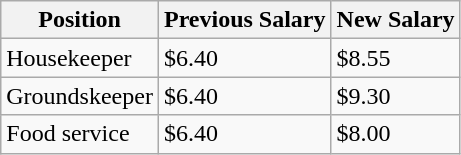<table class="wikitable">
<tr>
<th>Position</th>
<th>Previous Salary</th>
<th>New Salary</th>
</tr>
<tr>
<td>Housekeeper</td>
<td>$6.40</td>
<td>$8.55</td>
</tr>
<tr>
<td>Groundskeeper</td>
<td>$6.40</td>
<td>$9.30</td>
</tr>
<tr>
<td>Food service</td>
<td>$6.40</td>
<td>$8.00</td>
</tr>
</table>
